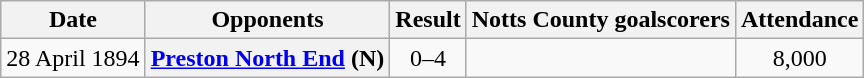<table class="wikitable plainrowheaders sortable">
<tr>
<th scope=col>Date</th>
<th scope=col>Opponents</th>
<th scope=col>Result</th>
<th scope=col class=unsortable>Notts County goalscorers</th>
<th scope=col>Attendance</th>
</tr>
<tr>
<td>28 April 1894</td>
<th scope=row><a href='#'>Preston North End</a> (N)</th>
<td align=center>0–4</td>
<td></td>
<td align=center>8,000</td>
</tr>
</table>
